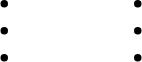<table>
<tr>
<td valign="top" width=33%><br><ul><li></li><li></li><li></li></ul></td>
<td valign="top" width=33%></td>
<td valign="top" width=33%><br><ul><li></li><li></li><li></li></ul></td>
</tr>
</table>
